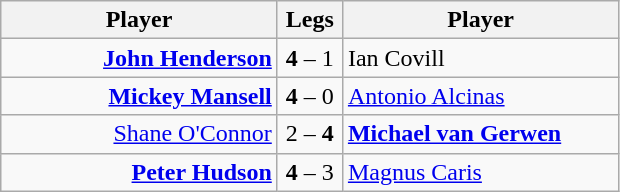<table class=wikitable style="text-align:center">
<tr>
<th width=177>Player</th>
<th width=36>Legs</th>
<th width=177>Player</th>
</tr>
<tr align=left>
<td align=right><strong><a href='#'>John Henderson</a></strong> </td>
<td align=center><strong>4</strong> – 1</td>
<td> Ian Covill</td>
</tr>
<tr align=left>
<td align=right><strong><a href='#'>Mickey Mansell</a></strong> </td>
<td align=center><strong>4</strong> – 0</td>
<td> <a href='#'>Antonio Alcinas</a></td>
</tr>
<tr align=left>
<td align=right><a href='#'>Shane O'Connor</a> </td>
<td align=center>2 – <strong>4</strong></td>
<td> <strong><a href='#'>Michael van Gerwen</a></strong></td>
</tr>
<tr align=left>
<td align=right><strong><a href='#'>Peter Hudson</a></strong> </td>
<td align=center><strong>4</strong> – 3</td>
<td> <a href='#'>Magnus Caris</a></td>
</tr>
</table>
